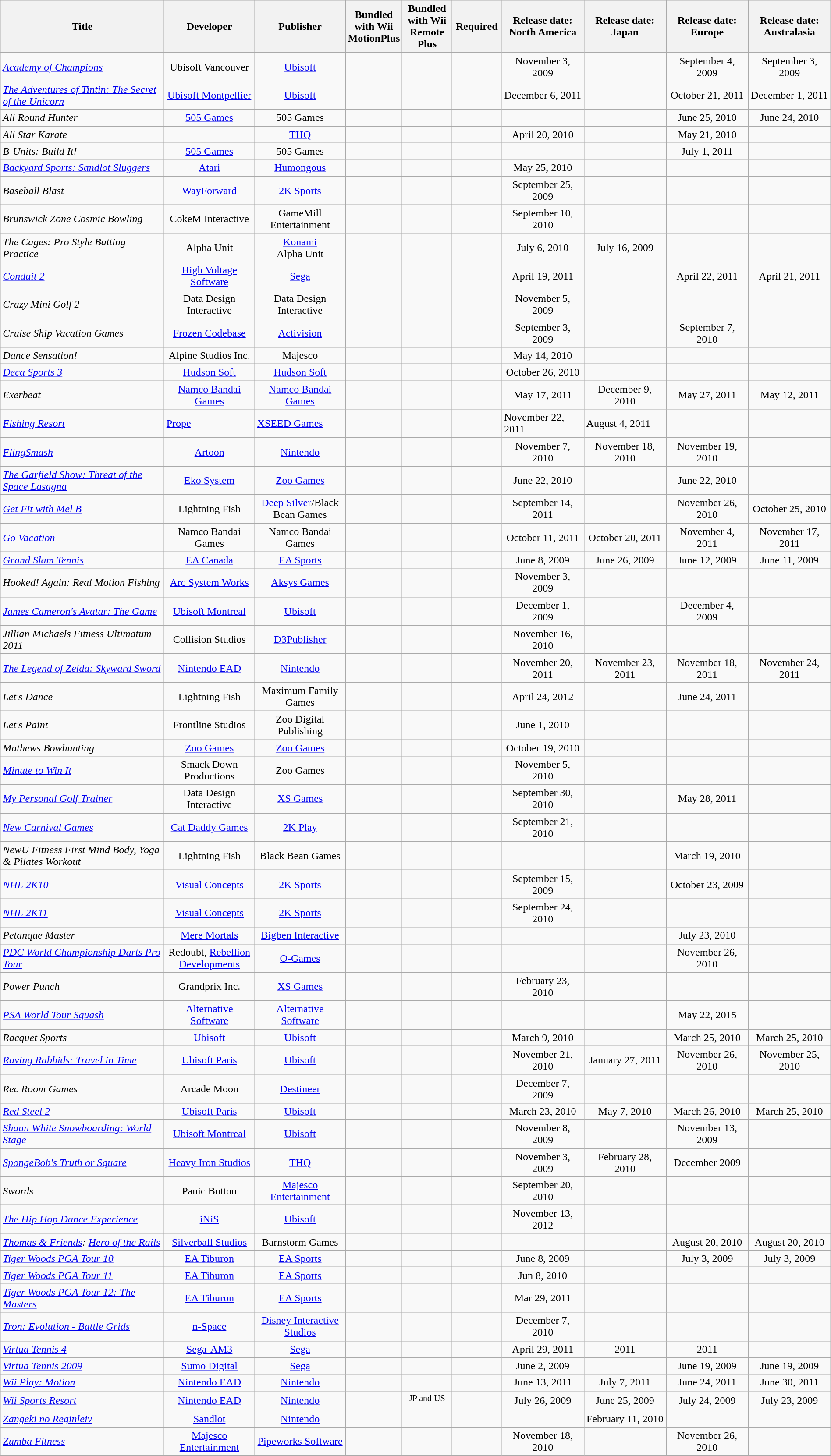<table class="wikitable sortable" style="width:100%;">
<tr>
<th style="width:20%;">Title</th>
<th style="width:11%;">Developer</th>
<th style="width:11%;">Publisher</th>
<th style="width:6%;">Bundled with Wii MotionPlus</th>
<th style="width:6%;">Bundled with Wii Remote Plus</th>
<th style="width:6%;">Required</th>
<th style="width:10%;">Release date:<br>North America</th>
<th style="width:10%;">Release date:<br>Japan</th>
<th style="width:10%;">Release date:<br>Europe</th>
<th style="width:10%;">Release date:<br>Australasia</th>
</tr>
<tr align=center>
<td align=left><em><a href='#'>Academy of Champions</a></em></td>
<td>Ubisoft Vancouver</td>
<td><a href='#'>Ubisoft</a></td>
<td></td>
<td></td>
<td></td>
<td>November 3, 2009</td>
<td></td>
<td>September 4, 2009</td>
<td>September 3, 2009</td>
</tr>
<tr align=center>
<td align=left><em><a href='#'>The Adventures of Tintin: The Secret of the Unicorn</a></em></td>
<td><a href='#'>Ubisoft Montpellier</a></td>
<td><a href='#'>Ubisoft</a></td>
<td></td>
<td></td>
<td></td>
<td>December 6, 2011</td>
<td></td>
<td>October 21, 2011</td>
<td>December 1, 2011</td>
</tr>
<tr align=center>
<td align=left><em>All Round Hunter</em></td>
<td><a href='#'>505 Games</a></td>
<td>505 Games</td>
<td></td>
<td></td>
<td></td>
<td></td>
<td></td>
<td>June 25, 2010</td>
<td>June 24, 2010</td>
</tr>
<tr align=center>
<td align=left><em>All Star Karate</em></td>
<td></td>
<td><a href='#'>THQ</a></td>
<td></td>
<td></td>
<td></td>
<td>April 20, 2010</td>
<td></td>
<td>May 21, 2010</td>
<td></td>
</tr>
<tr align=center>
<td align=left><em>B-Units: Build It!</em></td>
<td><a href='#'>505 Games</a></td>
<td>505 Games</td>
<td></td>
<td></td>
<td></td>
<td></td>
<td></td>
<td>July 1, 2011</td>
<td></td>
</tr>
<tr align=center>
<td align=left><em><a href='#'>Backyard Sports: Sandlot Sluggers</a></em></td>
<td><a href='#'>Atari</a></td>
<td><a href='#'>Humongous</a></td>
<td></td>
<td></td>
<td></td>
<td>May 25, 2010</td>
<td></td>
<td></td>
<td></td>
</tr>
<tr align=center>
<td align=left><em>Baseball Blast</em></td>
<td><a href='#'>WayForward</a></td>
<td><a href='#'>2K Sports</a></td>
<td></td>
<td></td>
<td></td>
<td>September 25, 2009</td>
<td></td>
<td></td>
<td></td>
</tr>
<tr align=center>
<td align=left><em>Brunswick Zone Cosmic Bowling</em></td>
<td>CokeM Interactive</td>
<td>GameMill Entertainment</td>
<td></td>
<td></td>
<td></td>
<td>September 10, 2010</td>
<td></td>
<td></td>
<td></td>
</tr>
<tr align=center>
<td align=left><em>The Cages: Pro Style Batting Practice</em></td>
<td>Alpha Unit</td>
<td><a href='#'>Konami</a><br> Alpha Unit</td>
<td></td>
<td></td>
<td></td>
<td>July 6, 2010</td>
<td>July 16, 2009</td>
<td></td>
<td></td>
</tr>
<tr align=center>
<td align=left><em><a href='#'>Conduit 2</a></em></td>
<td><a href='#'>High Voltage Software</a></td>
<td><a href='#'>Sega</a></td>
<td></td>
<td></td>
<td></td>
<td>April 19, 2011</td>
<td></td>
<td>April 22, 2011</td>
<td>April 21, 2011</td>
</tr>
<tr align=center>
<td align=left><em>Crazy Mini Golf 2</em></td>
<td>Data Design Interactive</td>
<td>Data Design Interactive</td>
<td></td>
<td></td>
<td></td>
<td>November 5, 2009</td>
<td></td>
<td></td>
<td></td>
</tr>
<tr align=center>
<td align=left><em>Cruise Ship Vacation Games</em></td>
<td><a href='#'>Frozen Codebase</a></td>
<td><a href='#'>Activision</a></td>
<td></td>
<td></td>
<td></td>
<td>September 3, 2009</td>
<td></td>
<td>September 7, 2010</td>
<td></td>
</tr>
<tr align=center>
<td align=left><em>Dance Sensation!</em></td>
<td>Alpine Studios Inc.</td>
<td>Majesco</td>
<td></td>
<td></td>
<td></td>
<td>May 14, 2010</td>
<td></td>
<td></td>
<td></td>
</tr>
<tr align=center>
<td align=left><em><a href='#'>Deca Sports 3</a></em></td>
<td><a href='#'>Hudson Soft</a></td>
<td><a href='#'>Hudson Soft</a></td>
<td></td>
<td></td>
<td></td>
<td>October 26, 2010</td>
<td></td>
<td></td>
<td></td>
</tr>
<tr align=center>
<td align=left><em>Exerbeat</em></td>
<td><a href='#'>Namco Bandai Games</a></td>
<td><a href='#'>Namco Bandai Games</a></td>
<td></td>
<td></td>
<td></td>
<td>May 17, 2011</td>
<td>December 9, 2010</td>
<td>May 27, 2011</td>
<td>May 12, 2011</td>
</tr>
<tr>
<td><em><a href='#'>Fishing Resort</a></em></td>
<td><a href='#'>Prope</a></td>
<td><a href='#'>XSEED Games</a></td>
<td></td>
<td></td>
<td></td>
<td>November 22, 2011</td>
<td>August 4, 2011</td>
<td></td>
<td></td>
</tr>
<tr align=center>
<td align=left><em><a href='#'>FlingSmash</a></em></td>
<td><a href='#'>Artoon</a></td>
<td><a href='#'>Nintendo</a></td>
<td></td>
<td></td>
<td></td>
<td>November 7, 2010</td>
<td>November 18, 2010</td>
<td>November 19, 2010</td>
<td></td>
</tr>
<tr align=center>
<td align=left><em><a href='#'>The Garfield Show: Threat of the Space Lasagna</a></em></td>
<td><a href='#'>Eko System</a></td>
<td><a href='#'>Zoo Games</a></td>
<td></td>
<td></td>
<td></td>
<td>June 22, 2010</td>
<td></td>
<td>June 22, 2010</td>
<td></td>
</tr>
<tr align=center>
<td align=left><em><a href='#'>Get Fit with Mel B</a></em></td>
<td>Lightning Fish</td>
<td><a href='#'>Deep Silver</a>/Black Bean Games</td>
<td></td>
<td></td>
<td></td>
<td>September 14, 2011</td>
<td></td>
<td>November 26, 2010</td>
<td>October 25, 2010</td>
</tr>
<tr align=center>
<td align=left><em><a href='#'>Go Vacation</a></em></td>
<td>Namco Bandai Games</td>
<td>Namco Bandai Games</td>
<td></td>
<td></td>
<td></td>
<td>October 11, 2011</td>
<td>October 20, 2011</td>
<td>November 4, 2011</td>
<td>November 17, 2011</td>
</tr>
<tr align=center>
<td align=left><em><a href='#'>Grand Slam Tennis</a></em></td>
<td><a href='#'>EA Canada</a></td>
<td><a href='#'>EA Sports</a></td>
<td></td>
<td></td>
<td></td>
<td>June 8, 2009</td>
<td>June 26, 2009</td>
<td>June 12, 2009</td>
<td>June 11, 2009</td>
</tr>
<tr align=center>
<td align=left><em>Hooked! Again: Real Motion Fishing</em></td>
<td><a href='#'>Arc System Works</a></td>
<td><a href='#'>Aksys Games</a></td>
<td></td>
<td></td>
<td></td>
<td>November 3, 2009</td>
<td></td>
<td></td>
<td></td>
</tr>
<tr align=center>
<td align=left><em><a href='#'>James Cameron's Avatar: The Game</a></em></td>
<td><a href='#'>Ubisoft Montreal</a></td>
<td><a href='#'>Ubisoft</a></td>
<td></td>
<td></td>
<td></td>
<td>December 1, 2009</td>
<td></td>
<td>December 4, 2009</td>
<td></td>
</tr>
<tr align=center>
<td align=left><em>Jillian Michaels Fitness Ultimatum 2011</em></td>
<td>Collision Studios</td>
<td><a href='#'>D3Publisher</a></td>
<td></td>
<td></td>
<td></td>
<td>November 16, 2010</td>
<td></td>
<td></td>
<td></td>
</tr>
<tr align=center>
<td align=left><em><a href='#'>The Legend of Zelda: Skyward Sword</a></em></td>
<td><a href='#'>Nintendo EAD</a></td>
<td><a href='#'>Nintendo</a></td>
<td></td>
<td></td>
<td></td>
<td>November 20, 2011</td>
<td>November 23, 2011</td>
<td>November 18, 2011</td>
<td>November 24, 2011</td>
</tr>
<tr Align=center>
<td Align=left><em>Let's Dance</em></td>
<td>Lightning Fish</td>
<td>Maximum Family Games</td>
<td></td>
<td></td>
<td></td>
<td>April 24, 2012</td>
<td></td>
<td>June 24, 2011</td>
<td></td>
</tr>
<tr align=center>
<td align=left><em>Let's Paint</em></td>
<td>Frontline Studios</td>
<td>Zoo Digital Publishing</td>
<td></td>
<td></td>
<td></td>
<td>June 1, 2010</td>
<td></td>
<td></td>
<td></td>
</tr>
<tr Align=center>
<td Align=left><em>Mathews Bowhunting</em></td>
<td><a href='#'>Zoo Games</a></td>
<td><a href='#'>Zoo Games</a></td>
<td></td>
<td></td>
<td></td>
<td>October 19, 2010</td>
<td></td>
<td></td>
<td></td>
</tr>
<tr Align=center>
<td Align=left><em><a href='#'>Minute to Win It</a></em></td>
<td>Smack Down Productions</td>
<td>Zoo Games</td>
<td></td>
<td></td>
<td></td>
<td>November 5, 2010</td>
<td></td>
<td></td>
<td></td>
</tr>
<tr Align=center>
<td Align=left><em><a href='#'>My Personal Golf Trainer</a></em></td>
<td>Data Design Interactive</td>
<td><a href='#'>XS Games</a></td>
<td></td>
<td></td>
<td></td>
<td>September 30, 2010</td>
<td></td>
<td>May 28, 2011</td>
<td></td>
</tr>
<tr align=center>
<td align=left><em><a href='#'>New Carnival Games</a></em></td>
<td><a href='#'>Cat Daddy Games</a></td>
<td><a href='#'>2K Play</a></td>
<td></td>
<td></td>
<td></td>
<td>September 21, 2010</td>
<td></td>
<td></td>
<td></td>
</tr>
<tr align=center>
<td align=left><em>NewU Fitness First Mind Body, Yoga & Pilates Workout</em></td>
<td>Lightning Fish</td>
<td>Black Bean Games</td>
<td></td>
<td></td>
<td></td>
<td></td>
<td></td>
<td>March 19, 2010</td>
<td></td>
</tr>
<tr align=center>
<td align=left><em><a href='#'>NHL 2K10</a></em></td>
<td><a href='#'>Visual Concepts</a></td>
<td><a href='#'>2K Sports</a></td>
<td></td>
<td></td>
<td></td>
<td>September 15, 2009</td>
<td></td>
<td>October 23, 2009</td>
<td></td>
</tr>
<tr align=center>
<td align=left><em><a href='#'>NHL 2K11</a></em></td>
<td><a href='#'>Visual Concepts</a></td>
<td><a href='#'>2K Sports</a></td>
<td></td>
<td></td>
<td></td>
<td>September 24, 2010</td>
<td></td>
<td></td>
<td></td>
</tr>
<tr align=center>
<td align=left><em>Petanque Master</em></td>
<td><a href='#'>Mere Mortals</a></td>
<td><a href='#'>Bigben Interactive</a></td>
<td></td>
<td></td>
<td></td>
<td></td>
<td></td>
<td>July 23, 2010</td>
<td></td>
</tr>
<tr align=center>
<td align=left><em><a href='#'>PDC World Championship Darts Pro Tour</a></em></td>
<td>Redoubt, <a href='#'>Rebellion Developments</a></td>
<td><a href='#'>O-Games</a></td>
<td></td>
<td></td>
<td></td>
<td></td>
<td></td>
<td>November 26, 2010</td>
<td></td>
</tr>
<tr align=center>
<td align=left><em>Power Punch</em></td>
<td>Grandprix Inc.</td>
<td><a href='#'>XS Games</a></td>
<td></td>
<td></td>
<td></td>
<td>February 23, 2010</td>
<td></td>
<td></td>
<td></td>
</tr>
<tr align=center>
<td align=left><em><a href='#'>PSA World Tour Squash</a></em></td>
<td><a href='#'>Alternative Software</a></td>
<td><a href='#'>Alternative Software</a></td>
<td></td>
<td></td>
<td></td>
<td></td>
<td></td>
<td>May 22, 2015</td>
<td></td>
</tr>
<tr align=center>
<td align=left><em>Racquet Sports</em></td>
<td><a href='#'>Ubisoft</a></td>
<td><a href='#'>Ubisoft</a></td>
<td></td>
<td></td>
<td></td>
<td>March 9, 2010</td>
<td></td>
<td>March 25, 2010</td>
<td>March 25, 2010</td>
</tr>
<tr align=center>
<td align=left><em><a href='#'>Raving Rabbids: Travel in Time</a></em></td>
<td><a href='#'>Ubisoft Paris</a></td>
<td><a href='#'>Ubisoft</a></td>
<td></td>
<td></td>
<td></td>
<td>November 21, 2010</td>
<td>January 27, 2011</td>
<td>November 26, 2010</td>
<td>November 25, 2010</td>
</tr>
<tr align=center>
<td align=left><em>Rec Room Games</em></td>
<td>Arcade Moon</td>
<td><a href='#'>Destineer</a></td>
<td></td>
<td></td>
<td></td>
<td>December 7, 2009</td>
<td></td>
<td></td>
<td></td>
</tr>
<tr align=center>
<td align=left><em><a href='#'>Red Steel 2</a></em></td>
<td><a href='#'>Ubisoft Paris</a></td>
<td><a href='#'>Ubisoft</a></td>
<td></td>
<td></td>
<td></td>
<td>March 23, 2010</td>
<td>May 7, 2010</td>
<td>March 26, 2010</td>
<td>March 25, 2010</td>
</tr>
<tr align=center>
<td align=left><em><a href='#'>Shaun White Snowboarding: World Stage</a></em></td>
<td><a href='#'>Ubisoft Montreal</a></td>
<td><a href='#'>Ubisoft</a></td>
<td></td>
<td></td>
<td></td>
<td>November 8, 2009</td>
<td></td>
<td>November 13, 2009</td>
<td></td>
</tr>
<tr align=center>
<td align=left><em><a href='#'>SpongeBob's Truth or Square</a></em></td>
<td><a href='#'>Heavy Iron Studios</a></td>
<td><a href='#'>THQ</a></td>
<td></td>
<td></td>
<td></td>
<td>November 3, 2009</td>
<td>February 28, 2010</td>
<td>December 2009</td>
<td></td>
</tr>
<tr align=center>
<td align=left><em>Swords</em></td>
<td>Panic Button</td>
<td><a href='#'>Majesco Entertainment</a></td>
<td></td>
<td></td>
<td></td>
<td>September 20, 2010</td>
<td></td>
<td></td>
<td></td>
</tr>
<tr align=center>
<td align=left><em><a href='#'>The Hip Hop Dance Experience</a></em></td>
<td><a href='#'>iNiS</a></td>
<td><a href='#'>Ubisoft</a></td>
<td></td>
<td></td>
<td></td>
<td>November 13, 2012</td>
<td></td>
<td></td>
<td></td>
</tr>
<tr align=center>
<td align=left><em><a href='#'>Thomas & Friends</a>: <a href='#'>Hero of the Rails</a></em></td>
<td><a href='#'>Silverball Studios</a></td>
<td>Barnstorm Games</td>
<td></td>
<td></td>
<td></td>
<td></td>
<td></td>
<td>August 20, 2010</td>
<td>August 20, 2010</td>
</tr>
<tr align=center>
<td align=left><em><a href='#'>Tiger Woods PGA Tour 10</a></em></td>
<td><a href='#'>EA Tiburon</a></td>
<td><a href='#'>EA Sports</a></td>
<td></td>
<td></td>
<td></td>
<td>June 8, 2009</td>
<td></td>
<td>July 3, 2009</td>
<td>July 3, 2009</td>
</tr>
<tr align=center>
<td align=left><em><a href='#'>Tiger Woods PGA Tour 11</a></em></td>
<td><a href='#'>EA Tiburon</a></td>
<td><a href='#'>EA Sports</a></td>
<td></td>
<td></td>
<td></td>
<td>Jun 8, 2010</td>
<td></td>
<td></td>
<td></td>
</tr>
<tr align=center>
<td align=left><em><a href='#'>Tiger Woods PGA Tour 12: The Masters</a></em></td>
<td><a href='#'>EA Tiburon</a></td>
<td><a href='#'>EA Sports</a></td>
<td></td>
<td></td>
<td></td>
<td>Mar 29, 2011</td>
<td></td>
<td></td>
<td></td>
</tr>
<tr align=center>
<td align=left><em><a href='#'>Tron: Evolution - Battle Grids</a></em></td>
<td><a href='#'>n-Space</a></td>
<td><a href='#'>Disney Interactive Studios</a></td>
<td></td>
<td></td>
<td></td>
<td>December 7, 2010</td>
<td></td>
<td></td>
<td></td>
</tr>
<tr align=center>
<td align=left><em><a href='#'>Virtua Tennis 4</a></em></td>
<td><a href='#'>Sega-AM3</a></td>
<td><a href='#'>Sega</a></td>
<td></td>
<td></td>
<td></td>
<td>April 29, 2011</td>
<td>2011</td>
<td>2011</td>
<td></td>
</tr>
<tr align=center>
<td align=left><em><a href='#'>Virtua Tennis 2009</a></em></td>
<td><a href='#'>Sumo Digital</a></td>
<td><a href='#'>Sega</a></td>
<td></td>
<td></td>
<td></td>
<td>June 2, 2009</td>
<td></td>
<td>June 19, 2009</td>
<td>June 19, 2009</td>
</tr>
<tr align=center>
<td align=left><em><a href='#'>Wii Play: Motion</a></em></td>
<td><a href='#'>Nintendo EAD</a></td>
<td><a href='#'>Nintendo</a></td>
<td></td>
<td></td>
<td></td>
<td>June 13, 2011</td>
<td>July 7, 2011</td>
<td>June 24, 2011</td>
<td>June 30, 2011</td>
</tr>
<tr align=center>
<td align=left><em><a href='#'>Wii Sports Resort</a></em></td>
<td><a href='#'>Nintendo EAD</a></td>
<td><a href='#'>Nintendo</a></td>
<td></td>
<td><sup>JP and US</sup></td>
<td></td>
<td>July 26, 2009</td>
<td>June 25, 2009</td>
<td>July 24, 2009</td>
<td>July 23, 2009</td>
</tr>
<tr align=center>
<td align=left><em><a href='#'>Zangeki no Reginleiv</a></em></td>
<td><a href='#'>Sandlot</a></td>
<td><a href='#'>Nintendo</a></td>
<td></td>
<td></td>
<td></td>
<td></td>
<td>February 11, 2010</td>
<td></td>
<td></td>
</tr>
<tr align=center>
<td align=left><em><a href='#'>Zumba Fitness</a></em></td>
<td><a href='#'>Majesco Entertainment</a></td>
<td><a href='#'>Pipeworks Software</a></td>
<td></td>
<td></td>
<td></td>
<td>November 18, 2010</td>
<td></td>
<td>November 26, 2010</td>
<td></td>
</tr>
</table>
